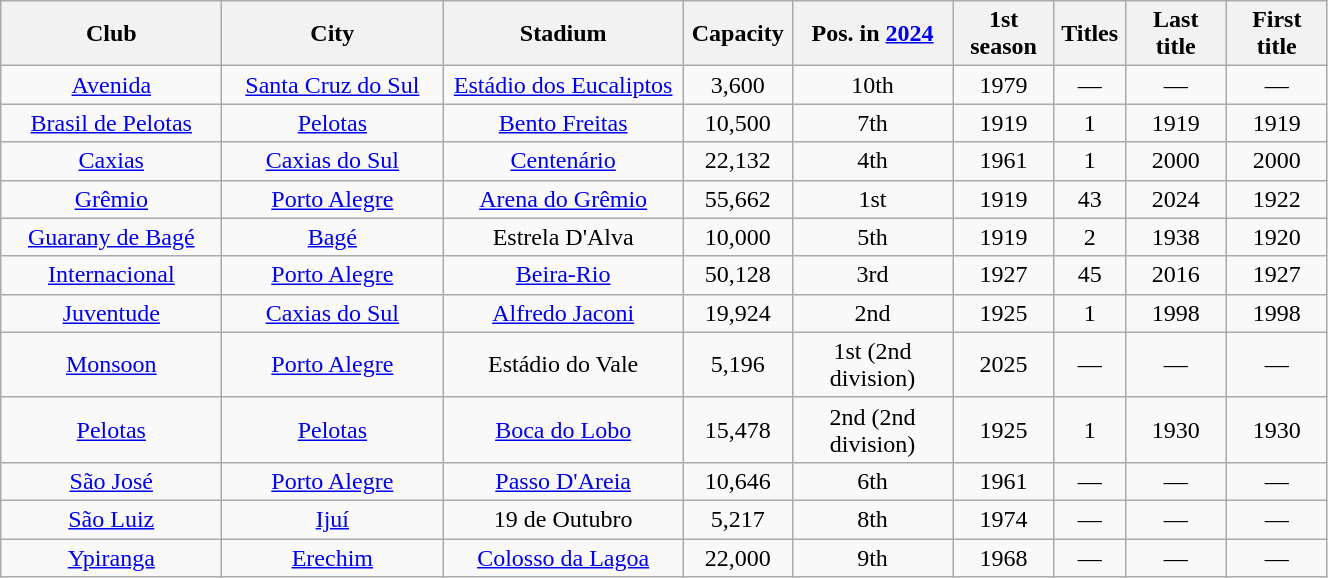<table class="wikitable sortable" style="text-align:center">
<tr>
<th width="140">Club</th>
<th width="140">City</th>
<th width="153">Stadium</th>
<th width="65">Capacity</th>
<th width="100">Pos. in <a href='#'>2024</a></th>
<th width="60">1st season</th>
<th width="40">Titles</th>
<th width="60">Last title</th>
<th width="60">First title</th>
</tr>
<tr>
<td><a href='#'>Avenida</a></td>
<td><a href='#'>Santa Cruz do Sul</a></td>
<td><a href='#'>Estádio dos Eucaliptos</a></td>
<td>3,600</td>
<td data-sort-value="012">10th</td>
<td>1979</td>
<td>—</td>
<td>—</td>
<td>—</td>
</tr>
<tr>
<td><a href='#'>Brasil de Pelotas</a></td>
<td><a href='#'>Pelotas</a></td>
<td><a href='#'>Bento Freitas</a></td>
<td>10,500</td>
<td data-sort-value="009">7th</td>
<td>1919</td>
<td>1</td>
<td>1919</td>
<td>1919</td>
</tr>
<tr>
<td><a href='#'>Caxias</a></td>
<td><a href='#'>Caxias do Sul</a></td>
<td><a href='#'>Centenário</a></td>
<td>22,132</td>
<td data-sort-value="002">4th</td>
<td>1961</td>
<td>1</td>
<td>2000</td>
<td>2000</td>
</tr>
<tr>
<td><a href='#'>Grêmio</a></td>
<td><a href='#'>Porto Alegre</a></td>
<td><a href='#'>Arena do Grêmio</a></td>
<td>55,662</td>
<td data-sort-value="001">1st</td>
<td>1919</td>
<td>43</td>
<td>2024</td>
<td>1922</td>
</tr>
<tr>
<td><a href='#'>Guarany de Bagé</a></td>
<td><a href='#'>Bagé</a></td>
<td>Estrela D'Alva</td>
<td>10,000</td>
<td data-sort-value="007">5th</td>
<td>1919</td>
<td>2</td>
<td>1938</td>
<td>1920</td>
</tr>
<tr>
<td><a href='#'>Internacional</a></td>
<td><a href='#'>Porto Alegre</a></td>
<td><a href='#'>Beira-Rio</a></td>
<td>50,128</td>
<td data-sort-value="002">3rd</td>
<td>1927</td>
<td>45</td>
<td>2016</td>
<td>1927</td>
</tr>
<tr>
<td><a href='#'>Juventude</a></td>
<td><a href='#'>Caxias do Sul</a></td>
<td><a href='#'>Alfredo Jaconi</a></td>
<td>19,924</td>
<td data-sort-value="003">2nd</td>
<td>1925</td>
<td>1</td>
<td>1998</td>
<td>1998</td>
</tr>
<tr>
<td><a href='#'>Monsoon</a></td>
<td><a href='#'>Porto Alegre</a></td>
<td>Estádio do Vale</td>
<td>5,196</td>
<td data-sort-value="011">1st (2nd division)</td>
<td>2025</td>
<td>—</td>
<td>—</td>
<td>—</td>
</tr>
<tr>
<td><a href='#'>Pelotas</a></td>
<td><a href='#'>Pelotas</a></td>
<td><a href='#'>Boca do Lobo</a></td>
<td>15,478</td>
<td data-sort-value="010">2nd (2nd division)</td>
<td>1925</td>
<td>1</td>
<td>1930</td>
<td>1930</td>
</tr>
<tr>
<td><a href='#'>São José</a></td>
<td><a href='#'>Porto Alegre</a></td>
<td><a href='#'>Passo D'Areia</a></td>
<td>10,646</td>
<td data-sort-value="006">6th</td>
<td>1961</td>
<td>—</td>
<td>—</td>
<td>—</td>
</tr>
<tr>
<td><a href='#'>São Luiz</a></td>
<td><a href='#'>Ijuí</a></td>
<td>19 de Outubro</td>
<td>5,217</td>
<td data-sort-value="008">8th</td>
<td>1974</td>
<td>—</td>
<td>—</td>
<td>—</td>
</tr>
<tr>
<td><a href='#'>Ypiranga</a></td>
<td><a href='#'>Erechim</a></td>
<td><a href='#'>Colosso da Lagoa</a></td>
<td>22,000</td>
<td data-sort-value="005">9th</td>
<td>1968</td>
<td>—</td>
<td>—</td>
<td>—</td>
</tr>
</table>
